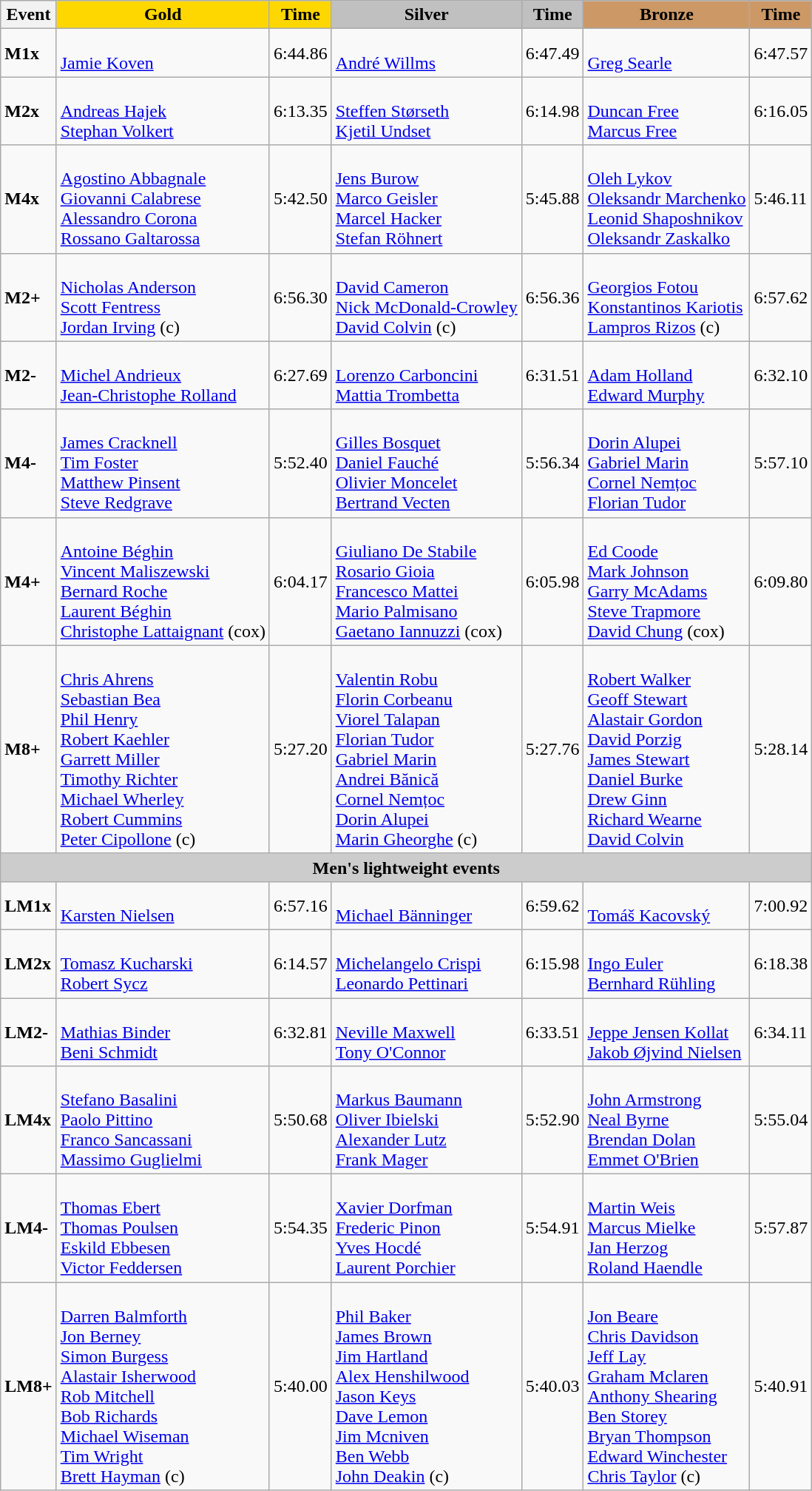<table class="wikitable">
<tr>
<th>Event</th>
<th style="text-align:center;background-color:gold;">Gold</th>
<th style="text-align:center;background-color:gold;">Time</th>
<th style="text-align:center;background-color:silver;">Silver</th>
<th style="text-align:center;background-color:silver;">Time</th>
<th style="text-align:center;background-color:#CC9966;">Bronze</th>
<th style="text-align:center;background-color:#CC9966;">Time</th>
</tr>
<tr>
<td><strong>M1x </strong></td>
<td> <br><a href='#'>Jamie Koven</a></td>
<td>6:44.86</td>
<td><br><a href='#'>André Willms</a></td>
<td>6:47.49</td>
<td> <br><a href='#'>Greg Searle</a></td>
<td>6:47.57</td>
</tr>
<tr>
<td><strong>M2x </strong></td>
<td> <br><a href='#'>Andreas Hajek</a><br><a href='#'>Stephan Volkert</a></td>
<td>6:13.35</td>
<td> <br><a href='#'>Steffen Størseth</a><br><a href='#'>Kjetil Undset</a></td>
<td>6:14.98</td>
<td> <br><a href='#'>Duncan Free</a><br><a href='#'>Marcus Free</a></td>
<td>6:16.05</td>
</tr>
<tr>
<td><strong>M4x </strong></td>
<td> <br><a href='#'>Agostino Abbagnale</a><br><a href='#'>Giovanni Calabrese</a><br><a href='#'>Alessandro Corona</a><br><a href='#'>Rossano Galtarossa</a></td>
<td>5:42.50</td>
<td> <br><a href='#'>Jens Burow</a><br><a href='#'>Marco Geisler</a><br><a href='#'>Marcel Hacker</a><br><a href='#'>Stefan Röhnert</a></td>
<td>5:45.88</td>
<td> <br><a href='#'>Oleh Lykov</a><br><a href='#'>Oleksandr Marchenko</a><br><a href='#'>Leonid Shaposhnikov</a><br><a href='#'>Oleksandr Zaskalko</a></td>
<td>5:46.11</td>
</tr>
<tr>
<td><strong>M2+</strong></td>
<td> <br><a href='#'>Nicholas Anderson</a><br><a href='#'>Scott Fentress</a><br><a href='#'>Jordan Irving</a> (c)</td>
<td>6:56.30</td>
<td> <br><a href='#'>David Cameron</a><br><a href='#'>Nick McDonald-Crowley</a><br><a href='#'>David Colvin</a> (c)</td>
<td>6:56.36</td>
<td> <br><a href='#'>Georgios Fotou</a><br><a href='#'>Konstantinos Kariotis</a><br><a href='#'>Lampros Rizos</a> (c)</td>
<td>6:57.62</td>
</tr>
<tr>
<td><strong>M2-</strong></td>
<td> <br><a href='#'>Michel Andrieux</a><br><a href='#'>Jean-Christophe Rolland</a></td>
<td>6:27.69</td>
<td> <br><a href='#'>Lorenzo Carboncini</a><br><a href='#'>Mattia Trombetta</a></td>
<td>6:31.51</td>
<td> <br><a href='#'>Adam Holland</a><br><a href='#'>Edward Murphy</a></td>
<td>6:32.10</td>
</tr>
<tr>
<td><strong>M4-</strong></td>
<td><br>  <a href='#'>James Cracknell</a><br><a href='#'>Tim Foster</a><br><a href='#'>Matthew Pinsent</a><br><a href='#'>Steve Redgrave</a></td>
<td>5:52.40</td>
<td> <br>  <a href='#'>Gilles Bosquet</a><br><a href='#'>Daniel Fauché</a><br><a href='#'>Olivier Moncelet</a><br><a href='#'>Bertrand Vecten</a></td>
<td>5:56.34</td>
<td> <br> <a href='#'>Dorin Alupei</a><br><a href='#'>Gabriel Marin</a><br><a href='#'>Cornel Nemțoc</a><br><a href='#'>Florian Tudor</a></td>
<td>5:57.10</td>
</tr>
<tr>
<td><strong>M4+</strong></td>
<td> <br> <a href='#'>Antoine Béghin</a> <br> <a href='#'>Vincent Maliszewski</a> <br> <a href='#'>Bernard Roche</a> <br> <a href='#'>Laurent Béghin</a> <br> <a href='#'>Christophe Lattaignant</a> (cox)</td>
<td>6:04.17</td>
<td> <br> <a href='#'>Giuliano De Stabile</a> <br> <a href='#'>Rosario Gioia</a> <br> <a href='#'>Francesco Mattei</a> <br> <a href='#'>Mario Palmisano</a> <br> <a href='#'>Gaetano Iannuzzi</a> (cox)</td>
<td>6:05.98</td>
<td> <br> <a href='#'>Ed Coode</a> <br> <a href='#'>Mark Johnson</a> <br> <a href='#'>Garry McAdams</a> <br> <a href='#'>Steve Trapmore</a> <br> <a href='#'>David Chung</a> (cox)</td>
<td>6:09.80</td>
</tr>
<tr>
<td><strong>M8+</strong></td>
<td> <br><a href='#'>Chris Ahrens</a><br><a href='#'>Sebastian Bea</a><br><a href='#'>Phil Henry</a><br><a href='#'>Robert Kaehler</a><br><a href='#'>Garrett Miller</a><br><a href='#'>Timothy Richter</a><br><a href='#'>Michael Wherley</a><br><a href='#'>Robert Cummins</a><br><a href='#'>Peter Cipollone</a> (c)</td>
<td>5:27.20</td>
<td> <br><a href='#'>Valentin Robu</a><br><a href='#'>Florin Corbeanu</a><br><a href='#'>Viorel Talapan</a><br><a href='#'>Florian Tudor</a><br><a href='#'>Gabriel Marin</a><br><a href='#'>Andrei Bănică</a><br><a href='#'>Cornel Nemțoc</a><br><a href='#'>Dorin Alupei</a><br><a href='#'>Marin Gheorghe</a> (c)</td>
<td>5:27.76</td>
<td> <br><a href='#'>Robert Walker</a><br><a href='#'>Geoff Stewart</a><br><a href='#'>Alastair Gordon</a><br><a href='#'>David Porzig</a><br><a href='#'>James Stewart</a><br><a href='#'>Daniel Burke</a><br><a href='#'>Drew Ginn</a><br><a href='#'>Richard Wearne</a><br><a href='#'>David Colvin</a></td>
<td>5:28.14</td>
</tr>
<tr>
<th colspan="7" style="background-color:#CCC;">Men's lightweight events</th>
</tr>
<tr>
<td><strong>LM1x </strong></td>
<td> <br><a href='#'>Karsten Nielsen</a></td>
<td>6:57.16</td>
<td><br><a href='#'>Michael Bänninger</a></td>
<td>6:59.62</td>
<td> <br><a href='#'>Tomáš Kacovský</a></td>
<td>7:00.92</td>
</tr>
<tr>
<td><strong>LM2x </strong></td>
<td> <br><a href='#'>Tomasz Kucharski</a><br><a href='#'>Robert Sycz</a></td>
<td>6:14.57</td>
<td> <br><a href='#'>Michelangelo Crispi</a><br><a href='#'>Leonardo Pettinari</a></td>
<td>6:15.98</td>
<td> <br><a href='#'>Ingo Euler</a><br><a href='#'>Bernhard Rühling</a></td>
<td>6:18.38</td>
</tr>
<tr>
<td><strong>LM2-</strong></td>
<td> <br><a href='#'>Mathias Binder</a><br><a href='#'>Beni Schmidt</a></td>
<td>6:32.81</td>
<td> <br><a href='#'>Neville Maxwell</a><br><a href='#'>Tony O'Connor</a></td>
<td>6:33.51</td>
<td> <br><a href='#'>Jeppe Jensen Kollat</a><br><a href='#'>Jakob Øjvind Nielsen</a></td>
<td>6:34.11</td>
</tr>
<tr>
<td><strong>LM4x </strong></td>
<td> <br><a href='#'>Stefano Basalini</a><br><a href='#'>Paolo Pittino</a><br><a href='#'>Franco Sancassani</a><br><a href='#'>Massimo Guglielmi</a></td>
<td>5:50.68</td>
<td> <br><a href='#'>Markus Baumann</a><br><a href='#'>Oliver Ibielski</a><br><a href='#'>Alexander Lutz</a><br><a href='#'>Frank Mager</a></td>
<td>5:52.90</td>
<td> <br><a href='#'>John Armstrong</a><br><a href='#'>Neal Byrne</a><br><a href='#'>Brendan Dolan</a><br><a href='#'>Emmet O'Brien</a></td>
<td>5:55.04</td>
</tr>
<tr>
<td><strong>LM4- </strong></td>
<td> <br><a href='#'>Thomas Ebert</a><br><a href='#'>Thomas Poulsen</a><br><a href='#'>Eskild Ebbesen</a><br><a href='#'>Victor Feddersen</a></td>
<td>5:54.35</td>
<td> <br><a href='#'>Xavier Dorfman</a><br><a href='#'>Frederic Pinon</a><br><a href='#'>Yves Hocdé</a><br><a href='#'>Laurent Porchier</a></td>
<td>5:54.91</td>
<td> <br><a href='#'>Martin Weis</a><br><a href='#'>Marcus Mielke</a><br><a href='#'>Jan Herzog</a><br><a href='#'>Roland Haendle</a></td>
<td>5:57.87</td>
</tr>
<tr>
<td><strong>LM8+</strong></td>
<td> <br><a href='#'>Darren Balmforth</a><br><a href='#'>Jon Berney</a><br><a href='#'>Simon Burgess</a><br><a href='#'>Alastair Isherwood</a><br><a href='#'>Rob Mitchell</a><br><a href='#'>Bob Richards</a><br><a href='#'>Michael Wiseman</a><br><a href='#'>Tim Wright</a><br><a href='#'>Brett Hayman</a> (c)</td>
<td>5:40.00</td>
<td> <br><a href='#'>Phil Baker</a><br><a href='#'>James Brown</a><br><a href='#'>Jim Hartland</a><br><a href='#'>Alex Henshilwood</a><br><a href='#'>Jason Keys</a><br><a href='#'>Dave Lemon</a><br><a href='#'>Jim Mcniven</a><br><a href='#'>Ben Webb</a><br><a href='#'>John Deakin</a> (c)</td>
<td>5:40.03</td>
<td> <br><a href='#'>Jon Beare</a><br><a href='#'>Chris Davidson</a><br><a href='#'>Jeff Lay</a><br><a href='#'>Graham Mclaren</a><br><a href='#'>Anthony Shearing</a><br><a href='#'>Ben Storey</a><br><a href='#'>Bryan Thompson</a><br><a href='#'>Edward Winchester</a><br><a href='#'>Chris Taylor</a> (c)</td>
<td>5:40.91</td>
</tr>
</table>
